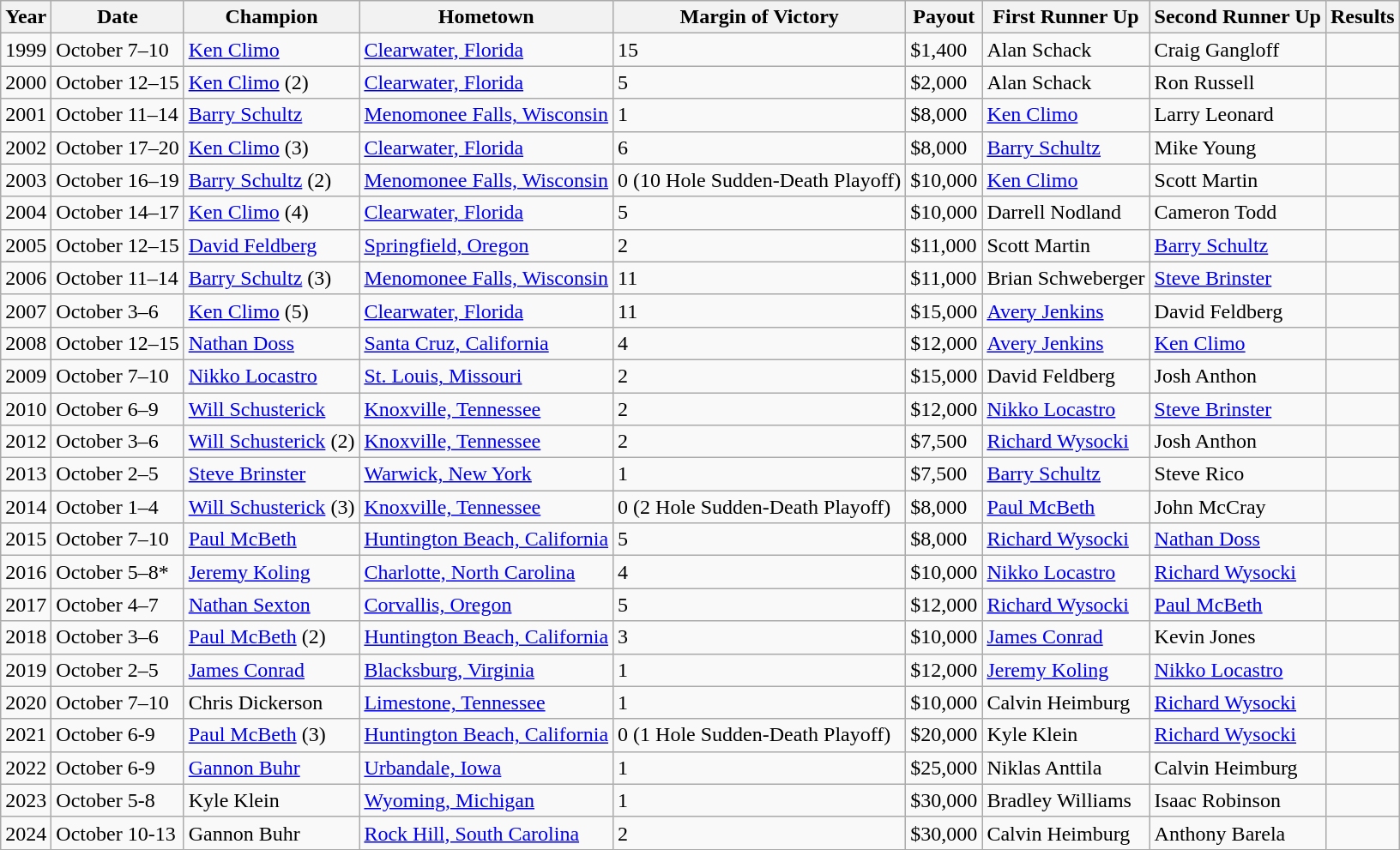<table class="wikitable">
<tr>
<th>Year</th>
<th>Date</th>
<th>Champion</th>
<th>Hometown</th>
<th>Margin of Victory</th>
<th>Payout</th>
<th>First Runner Up</th>
<th>Second Runner Up</th>
<th>Results</th>
</tr>
<tr>
<td>1999</td>
<td>October 7–10</td>
<td><a href='#'>Ken Climo</a></td>
<td><a href='#'>Clearwater, Florida</a></td>
<td>15</td>
<td>$1,400</td>
<td>Alan Schack</td>
<td>Craig Gangloff</td>
<td></td>
</tr>
<tr>
<td>2000</td>
<td>October 12–15</td>
<td><a href='#'>Ken Climo</a> (2)</td>
<td><a href='#'>Clearwater, Florida</a></td>
<td>5</td>
<td>$2,000</td>
<td>Alan Schack</td>
<td>Ron Russell</td>
<td></td>
</tr>
<tr>
<td>2001</td>
<td>October 11–14</td>
<td><a href='#'>Barry Schultz</a></td>
<td><a href='#'>Menomonee Falls, Wisconsin</a></td>
<td>1</td>
<td>$8,000</td>
<td><a href='#'>Ken Climo</a></td>
<td>Larry Leonard</td>
<td></td>
</tr>
<tr>
<td>2002</td>
<td>October 17–20</td>
<td><a href='#'>Ken Climo</a> (3)</td>
<td><a href='#'>Clearwater, Florida</a></td>
<td>6</td>
<td>$8,000</td>
<td><a href='#'>Barry Schultz</a></td>
<td>Mike Young</td>
<td></td>
</tr>
<tr>
<td>2003</td>
<td>October 16–19</td>
<td><a href='#'>Barry Schultz</a> (2)</td>
<td><a href='#'>Menomonee Falls, Wisconsin</a></td>
<td>0 (10 Hole Sudden-Death Playoff)</td>
<td>$10,000</td>
<td><a href='#'>Ken Climo</a></td>
<td>Scott Martin</td>
<td></td>
</tr>
<tr>
<td>2004</td>
<td>October 14–17</td>
<td><a href='#'>Ken Climo</a> (4)</td>
<td><a href='#'>Clearwater, Florida</a></td>
<td>5</td>
<td>$10,000</td>
<td>Darrell Nodland</td>
<td>Cameron Todd</td>
<td></td>
</tr>
<tr>
<td>2005</td>
<td>October 12–15</td>
<td><a href='#'>David Feldberg</a></td>
<td><a href='#'>Springfield, Oregon</a></td>
<td>2</td>
<td>$11,000</td>
<td>Scott Martin</td>
<td><a href='#'>Barry Schultz</a></td>
<td></td>
</tr>
<tr>
<td>2006</td>
<td>October 11–14</td>
<td><a href='#'>Barry Schultz</a> (3)</td>
<td><a href='#'>Menomonee Falls, Wisconsin</a></td>
<td>11</td>
<td>$11,000</td>
<td>Brian Schweberger</td>
<td><a href='#'>Steve Brinster</a></td>
<td></td>
</tr>
<tr>
<td>2007</td>
<td>October 3–6</td>
<td><a href='#'>Ken Climo</a> (5)</td>
<td><a href='#'>Clearwater, Florida</a></td>
<td>11</td>
<td>$15,000</td>
<td><a href='#'>Avery Jenkins</a></td>
<td>David Feldberg</td>
<td></td>
</tr>
<tr>
<td>2008</td>
<td>October 12–15</td>
<td><a href='#'>Nathan Doss</a></td>
<td><a href='#'>Santa Cruz, California</a></td>
<td>4</td>
<td>$12,000</td>
<td><a href='#'>Avery Jenkins</a></td>
<td><a href='#'>Ken Climo</a></td>
<td></td>
</tr>
<tr>
<td>2009</td>
<td>October 7–10</td>
<td><a href='#'>Nikko Locastro</a></td>
<td><a href='#'>St. Louis, Missouri</a></td>
<td>2</td>
<td>$15,000</td>
<td>David Feldberg</td>
<td>Josh Anthon</td>
<td></td>
</tr>
<tr>
<td>2010</td>
<td>October 6–9</td>
<td><a href='#'>Will Schusterick</a></td>
<td><a href='#'>Knoxville, Tennessee</a></td>
<td>2</td>
<td>$12,000</td>
<td><a href='#'>Nikko Locastro</a></td>
<td><a href='#'>Steve Brinster</a></td>
<td></td>
</tr>
<tr>
<td>2012</td>
<td>October 3–6</td>
<td><a href='#'>Will Schusterick</a> (2)</td>
<td><a href='#'>Knoxville, Tennessee</a></td>
<td>2</td>
<td>$7,500</td>
<td><a href='#'>Richard Wysocki</a></td>
<td>Josh Anthon</td>
<td></td>
</tr>
<tr>
<td>2013</td>
<td>October 2–5</td>
<td><a href='#'>Steve Brinster</a></td>
<td><a href='#'>Warwick, New York</a></td>
<td>1</td>
<td>$7,500</td>
<td><a href='#'>Barry Schultz</a></td>
<td>Steve Rico</td>
<td></td>
</tr>
<tr>
<td>2014</td>
<td>October 1–4</td>
<td><a href='#'>Will Schusterick</a> (3)</td>
<td><a href='#'>Knoxville, Tennessee</a></td>
<td>0 (2 Hole Sudden-Death Playoff)</td>
<td>$8,000</td>
<td><a href='#'>Paul McBeth</a></td>
<td>John McCray</td>
<td></td>
</tr>
<tr>
<td>2015</td>
<td>October 7–10</td>
<td><a href='#'>Paul McBeth</a></td>
<td><a href='#'>Huntington Beach, California</a></td>
<td>5</td>
<td>$8,000</td>
<td><a href='#'>Richard Wysocki</a></td>
<td><a href='#'>Nathan Doss</a></td>
<td></td>
</tr>
<tr>
<td>2016</td>
<td>October 5–8*</td>
<td><a href='#'>Jeremy Koling</a></td>
<td><a href='#'>Charlotte, North Carolina</a></td>
<td>4</td>
<td>$10,000</td>
<td><a href='#'>Nikko Locastro</a></td>
<td><a href='#'>Richard Wysocki</a></td>
<td></td>
</tr>
<tr>
<td>2017</td>
<td>October 4–7</td>
<td><a href='#'>Nathan Sexton</a></td>
<td><a href='#'>Corvallis, Oregon</a></td>
<td>5</td>
<td>$12,000</td>
<td><a href='#'>Richard Wysocki</a></td>
<td><a href='#'>Paul McBeth</a></td>
<td></td>
</tr>
<tr>
<td>2018</td>
<td>October 3–6</td>
<td><a href='#'>Paul McBeth</a> (2)</td>
<td><a href='#'>Huntington Beach, California</a></td>
<td>3</td>
<td>$10,000</td>
<td><a href='#'>James Conrad</a></td>
<td>Kevin Jones</td>
<td></td>
</tr>
<tr>
<td>2019</td>
<td>October 2–5</td>
<td><a href='#'>James Conrad</a></td>
<td><a href='#'>Blacksburg, Virginia</a></td>
<td>1</td>
<td>$12,000</td>
<td><a href='#'>Jeremy Koling</a></td>
<td><a href='#'>Nikko Locastro</a></td>
<td></td>
</tr>
<tr>
<td>2020</td>
<td>October 7–10</td>
<td>Chris Dickerson</td>
<td><a href='#'>Limestone, Tennessee</a></td>
<td>1</td>
<td>$10,000</td>
<td>Calvin Heimburg</td>
<td><a href='#'>Richard Wysocki</a></td>
<td></td>
</tr>
<tr>
<td>2021</td>
<td>October 6-9</td>
<td><a href='#'>Paul McBeth</a> (3)</td>
<td><a href='#'>Huntington Beach, California</a></td>
<td>0 (1 Hole Sudden-Death Playoff)</td>
<td>$20,000</td>
<td>Kyle Klein</td>
<td><a href='#'>Richard Wysocki</a></td>
<td></td>
</tr>
<tr>
<td>2022</td>
<td>October 6-9</td>
<td><a href='#'>Gannon Buhr</a></td>
<td><a href='#'>Urbandale, Iowa</a></td>
<td>1</td>
<td>$25,000</td>
<td>Niklas Anttila</td>
<td>Calvin Heimburg</td>
<td></td>
</tr>
<tr>
<td>2023</td>
<td>October 5-8</td>
<td>Kyle Klein</td>
<td><a href='#'>Wyoming, Michigan</a></td>
<td>1</td>
<td>$30,000</td>
<td>Bradley Williams</td>
<td>Isaac Robinson</td>
<td></td>
</tr>
<tr>
<td>2024</td>
<td>October 10-13</td>
<td>Gannon Buhr</td>
<td><a href='#'>Rock Hill, South Carolina</a></td>
<td>2</td>
<td>$30,000</td>
<td>Calvin Heimburg</td>
<td>Anthony Barela</td>
<td></td>
</tr>
</table>
